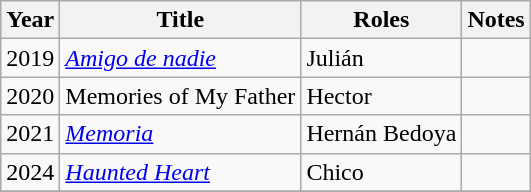<table class="wikitable sortable">
<tr>
<th>Year</th>
<th>Title</th>
<th>Roles</th>
<th>Notes</th>
</tr>
<tr>
<td>2019</td>
<td><em><a href='#'>Amigo de nadie</a></em></td>
<td>Julián</td>
<td></td>
</tr>
<tr>
<td>2020</td>
<td>Memories of My Father</td>
<td>Hector</td>
<td></td>
</tr>
<tr>
<td>2021</td>
<td><em><a href='#'>Memoria</a></em></td>
<td>Hernán Bedoya</td>
<td></td>
</tr>
<tr>
<td>2024</td>
<td><em><a href='#'>Haunted Heart</a></em></td>
<td>Chico</td>
<td></td>
</tr>
<tr>
</tr>
</table>
